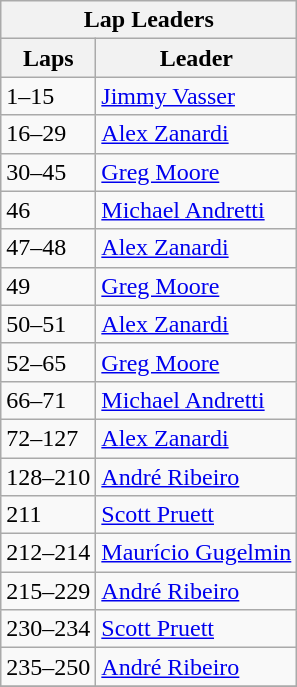<table class="wikitable">
<tr>
<th colspan=2>Lap Leaders</th>
</tr>
<tr>
<th>Laps</th>
<th>Leader</th>
</tr>
<tr>
<td>1–15</td>
<td><a href='#'>Jimmy Vasser</a></td>
</tr>
<tr>
<td>16–29</td>
<td><a href='#'>Alex Zanardi</a></td>
</tr>
<tr>
<td>30–45</td>
<td><a href='#'>Greg Moore</a></td>
</tr>
<tr>
<td>46</td>
<td><a href='#'>Michael Andretti</a></td>
</tr>
<tr>
<td>47–48</td>
<td><a href='#'>Alex Zanardi</a></td>
</tr>
<tr>
<td>49</td>
<td><a href='#'>Greg Moore</a></td>
</tr>
<tr>
<td>50–51</td>
<td><a href='#'>Alex Zanardi</a></td>
</tr>
<tr>
<td>52–65</td>
<td><a href='#'>Greg Moore</a></td>
</tr>
<tr>
<td>66–71</td>
<td><a href='#'>Michael Andretti</a></td>
</tr>
<tr>
<td>72–127</td>
<td><a href='#'>Alex Zanardi</a></td>
</tr>
<tr>
<td>128–210</td>
<td><a href='#'>André Ribeiro</a></td>
</tr>
<tr>
<td>211</td>
<td><a href='#'>Scott Pruett</a></td>
</tr>
<tr>
<td>212–214</td>
<td><a href='#'>Maurício Gugelmin</a></td>
</tr>
<tr>
<td>215–229</td>
<td><a href='#'>André Ribeiro</a></td>
</tr>
<tr>
<td>230–234</td>
<td><a href='#'>Scott Pruett</a></td>
</tr>
<tr>
<td>235–250</td>
<td><a href='#'>André Ribeiro</a></td>
</tr>
<tr>
</tr>
</table>
